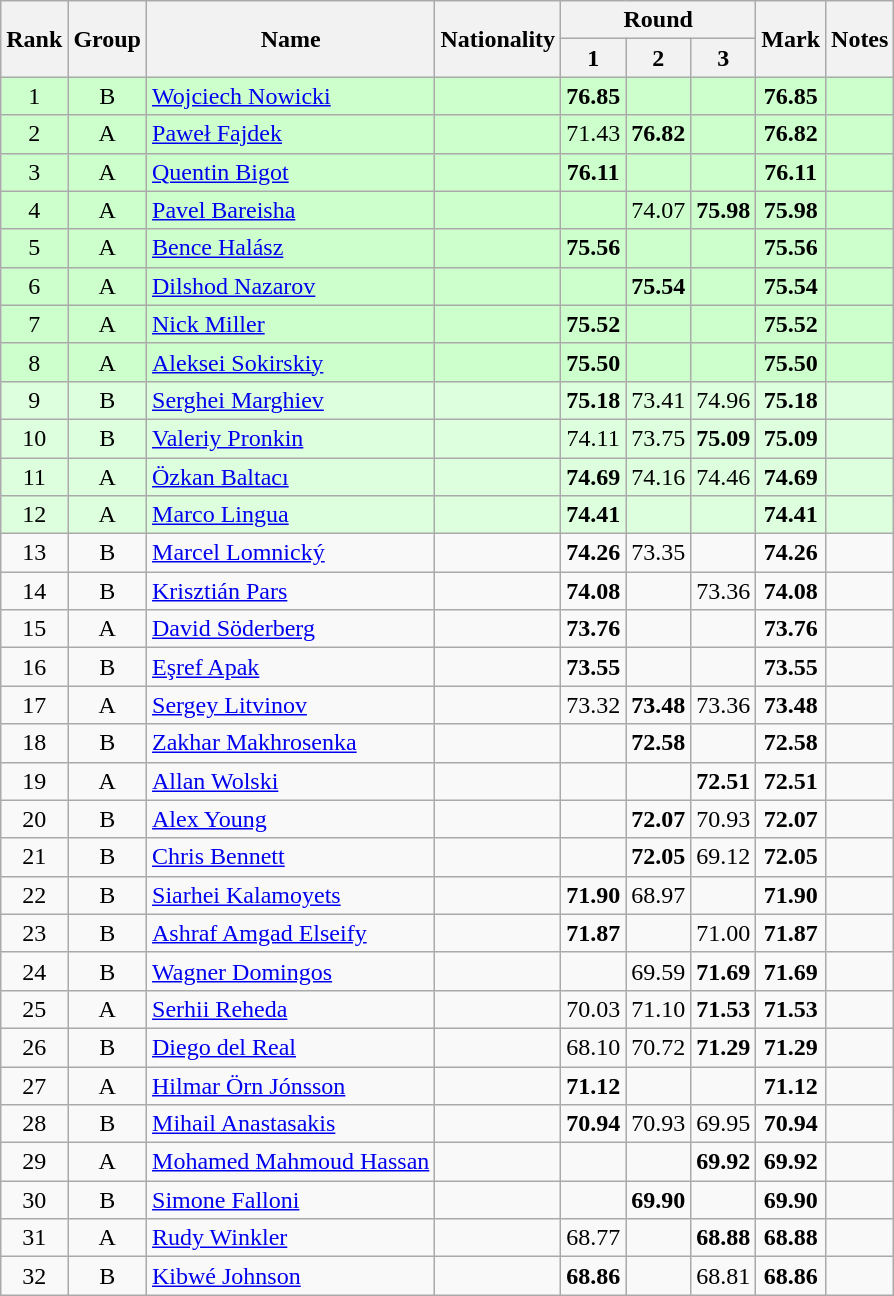<table class="wikitable sortable" style="text-align:center">
<tr>
<th rowspan=2>Rank</th>
<th rowspan=2>Group</th>
<th rowspan=2>Name</th>
<th rowspan=2>Nationality</th>
<th colspan=3>Round</th>
<th rowspan=2>Mark</th>
<th rowspan=2>Notes</th>
</tr>
<tr>
<th>1</th>
<th>2</th>
<th>3</th>
</tr>
<tr bgcolor=ccffcc>
<td>1</td>
<td>B</td>
<td style="text-align:left;"><a href='#'>Wojciech Nowicki</a></td>
<td style="text-align:left;"></td>
<td><strong>76.85</strong></td>
<td></td>
<td></td>
<td><strong>76.85</strong></td>
<td></td>
</tr>
<tr bgcolor=ccffcc>
<td>2</td>
<td>A</td>
<td style="text-align:left;"><a href='#'>Paweł Fajdek</a></td>
<td style="text-align:left;"></td>
<td>71.43</td>
<td><strong>76.82</strong></td>
<td></td>
<td><strong>76.82</strong></td>
<td></td>
</tr>
<tr bgcolor=ccffcc>
<td>3</td>
<td>A</td>
<td style="text-align:left;"><a href='#'>Quentin Bigot</a></td>
<td style="text-align:left;"></td>
<td><strong>76.11</strong></td>
<td></td>
<td></td>
<td><strong>76.11</strong></td>
<td></td>
</tr>
<tr bgcolor=ccffcc>
<td>4</td>
<td>A</td>
<td style="text-align:left;"><a href='#'>Pavel Bareisha</a></td>
<td style="text-align:left;"></td>
<td></td>
<td>74.07</td>
<td><strong>75.98</strong></td>
<td><strong>75.98</strong></td>
<td></td>
</tr>
<tr bgcolor=ccffcc>
<td>5</td>
<td>A</td>
<td style="text-align:left;"><a href='#'>Bence Halász</a></td>
<td style="text-align:left;"></td>
<td><strong>75.56</strong></td>
<td></td>
<td></td>
<td><strong>75.56</strong></td>
<td></td>
</tr>
<tr bgcolor=ccffcc>
<td>6</td>
<td>A</td>
<td style="text-align:left;"><a href='#'>Dilshod Nazarov</a></td>
<td style="text-align:left;"></td>
<td></td>
<td><strong>75.54</strong></td>
<td></td>
<td><strong>75.54</strong></td>
<td></td>
</tr>
<tr bgcolor=ccffcc>
<td>7</td>
<td>A</td>
<td style="text-align:left;"><a href='#'>Nick Miller</a></td>
<td style="text-align:left;"></td>
<td><strong>75.52</strong></td>
<td></td>
<td></td>
<td><strong>75.52</strong></td>
<td></td>
</tr>
<tr bgcolor=ccffcc>
<td>8</td>
<td>A</td>
<td style="text-align:left;"><a href='#'>Aleksei Sokirskiy</a></td>
<td style="text-align:left;"></td>
<td><strong>75.50 </strong></td>
<td></td>
<td></td>
<td><strong>75.50</strong></td>
<td></td>
</tr>
<tr bgcolor=ddffdd>
<td>9</td>
<td>B</td>
<td style="text-align:left;"><a href='#'>Serghei Marghiev</a></td>
<td style="text-align:left;"></td>
<td><strong>75.18</strong></td>
<td>73.41</td>
<td>74.96</td>
<td><strong>75.18</strong></td>
<td></td>
</tr>
<tr bgcolor=ddffdd>
<td>10</td>
<td>B</td>
<td style="text-align:left;"><a href='#'>Valeriy Pronkin</a></td>
<td style="text-align:left;"></td>
<td>74.11</td>
<td>73.75</td>
<td><strong>75.09</strong></td>
<td><strong>75.09</strong></td>
<td></td>
</tr>
<tr bgcolor=ddffdd>
<td>11</td>
<td>A</td>
<td style="text-align:left;"><a href='#'>Özkan Baltacı</a></td>
<td style="text-align:left;"></td>
<td><strong>74.69</strong></td>
<td>74.16</td>
<td>74.46</td>
<td><strong>74.69</strong></td>
<td></td>
</tr>
<tr bgcolor=ddffdd>
<td>12</td>
<td>A</td>
<td style="text-align:left;"><a href='#'>Marco Lingua</a></td>
<td style="text-align:left;"></td>
<td><strong>74.41</strong></td>
<td></td>
<td></td>
<td><strong>74.41</strong></td>
<td></td>
</tr>
<tr>
<td>13</td>
<td>B</td>
<td style="text-align:left;"><a href='#'>Marcel Lomnický</a></td>
<td style="text-align:left;"></td>
<td><strong>74.26</strong></td>
<td>73.35</td>
<td></td>
<td><strong>74.26</strong></td>
<td></td>
</tr>
<tr>
<td>14</td>
<td>B</td>
<td style="text-align:left;"><a href='#'>Krisztián Pars</a></td>
<td style="text-align:left;"></td>
<td><strong>74.08</strong></td>
<td></td>
<td>73.36</td>
<td><strong>74.08</strong></td>
<td></td>
</tr>
<tr>
<td>15</td>
<td>A</td>
<td style="text-align:left;"><a href='#'>David Söderberg</a></td>
<td style="text-align:left;"></td>
<td><strong>73.76</strong></td>
<td></td>
<td></td>
<td><strong>73.76</strong></td>
<td></td>
</tr>
<tr>
<td>16</td>
<td>B</td>
<td style="text-align:left;"><a href='#'>Eşref Apak</a></td>
<td style="text-align:left;"></td>
<td><strong>73.55</strong></td>
<td></td>
<td></td>
<td><strong>73.55</strong></td>
<td></td>
</tr>
<tr>
<td>17</td>
<td>A</td>
<td style="text-align:left;"><a href='#'>Sergey Litvinov</a></td>
<td style="text-align:left;"></td>
<td>73.32</td>
<td><strong>73.48</strong></td>
<td>73.36</td>
<td><strong>73.48</strong></td>
<td></td>
</tr>
<tr>
<td>18</td>
<td>B</td>
<td style="text-align:left;"><a href='#'>Zakhar Makhrosenka</a></td>
<td style="text-align:left;"></td>
<td></td>
<td><strong>72.58</strong></td>
<td></td>
<td><strong>72.58</strong></td>
<td></td>
</tr>
<tr>
<td>19</td>
<td>A</td>
<td style="text-align:left;"><a href='#'>Allan Wolski</a></td>
<td style="text-align:left;"></td>
<td></td>
<td></td>
<td><strong>72.51</strong></td>
<td><strong>72.51</strong></td>
<td></td>
</tr>
<tr>
<td>20</td>
<td>B</td>
<td style="text-align:left;"><a href='#'>Alex Young</a></td>
<td style="text-align:left;"></td>
<td></td>
<td><strong>72.07</strong></td>
<td>70.93</td>
<td><strong>72.07</strong></td>
<td></td>
</tr>
<tr>
<td>21</td>
<td>B</td>
<td style="text-align:left;"><a href='#'>Chris Bennett</a></td>
<td style="text-align:left;"></td>
<td></td>
<td><strong>72.05</strong></td>
<td>69.12</td>
<td><strong>72.05</strong></td>
<td></td>
</tr>
<tr>
<td>22</td>
<td>B</td>
<td style="text-align:left;"><a href='#'>Siarhei Kalamoyets</a></td>
<td style="text-align:left;"></td>
<td><strong>71.90</strong></td>
<td>68.97</td>
<td></td>
<td><strong>71.90</strong></td>
<td></td>
</tr>
<tr>
<td>23</td>
<td>B</td>
<td style="text-align:left;"><a href='#'>Ashraf Amgad Elseify</a></td>
<td style="text-align:left;"></td>
<td><strong>71.87</strong></td>
<td></td>
<td>71.00</td>
<td><strong>71.87</strong></td>
<td></td>
</tr>
<tr>
<td>24</td>
<td>B</td>
<td style="text-align:left;"><a href='#'>Wagner Domingos</a></td>
<td style="text-align:left;"></td>
<td></td>
<td>69.59</td>
<td><strong>71.69</strong></td>
<td><strong>71.69</strong></td>
<td></td>
</tr>
<tr>
<td>25</td>
<td>A</td>
<td style="text-align:left;"><a href='#'>Serhii Reheda</a></td>
<td style="text-align:left;"></td>
<td>70.03</td>
<td>71.10</td>
<td><strong>71.53</strong></td>
<td><strong>71.53</strong></td>
<td></td>
</tr>
<tr>
<td>26</td>
<td>B</td>
<td style="text-align:left;"><a href='#'>Diego del Real</a></td>
<td style="text-align:left;"></td>
<td>68.10</td>
<td>70.72</td>
<td><strong>71.29</strong></td>
<td><strong>71.29</strong></td>
<td></td>
</tr>
<tr>
<td>27</td>
<td>A</td>
<td style="text-align:left;"><a href='#'>Hilmar Örn Jónsson</a></td>
<td style="text-align:left;"></td>
<td><strong>71.12</strong></td>
<td></td>
<td></td>
<td><strong>71.12</strong></td>
<td></td>
</tr>
<tr>
<td>28</td>
<td>B</td>
<td style="text-align:left;"><a href='#'>Mihail Anastasakis</a></td>
<td style="text-align:left;"></td>
<td><strong>70.94</strong></td>
<td>70.93</td>
<td>69.95</td>
<td><strong>70.94</strong></td>
<td></td>
</tr>
<tr>
<td>29</td>
<td>A</td>
<td style="text-align:left;"><a href='#'>Mohamed Mahmoud Hassan</a></td>
<td style="text-align:left;"></td>
<td></td>
<td></td>
<td><strong>69.92</strong></td>
<td><strong>69.92</strong></td>
<td></td>
</tr>
<tr>
<td>30</td>
<td>B</td>
<td style="text-align:left;"><a href='#'>Simone Falloni</a></td>
<td style="text-align:left;"></td>
<td></td>
<td><strong>69.90</strong></td>
<td></td>
<td><strong>69.90</strong></td>
<td></td>
</tr>
<tr>
<td>31</td>
<td>A</td>
<td style="text-align:left;"><a href='#'>Rudy Winkler</a></td>
<td style="text-align:left;"></td>
<td>68.77</td>
<td></td>
<td><strong>68.88</strong></td>
<td><strong>68.88</strong></td>
<td></td>
</tr>
<tr>
<td>32</td>
<td>B</td>
<td style="text-align:left;"><a href='#'>Kibwé Johnson</a></td>
<td style="text-align:left;"></td>
<td><strong>68.86</strong></td>
<td></td>
<td>68.81</td>
<td><strong>68.86</strong></td>
<td></td>
</tr>
</table>
